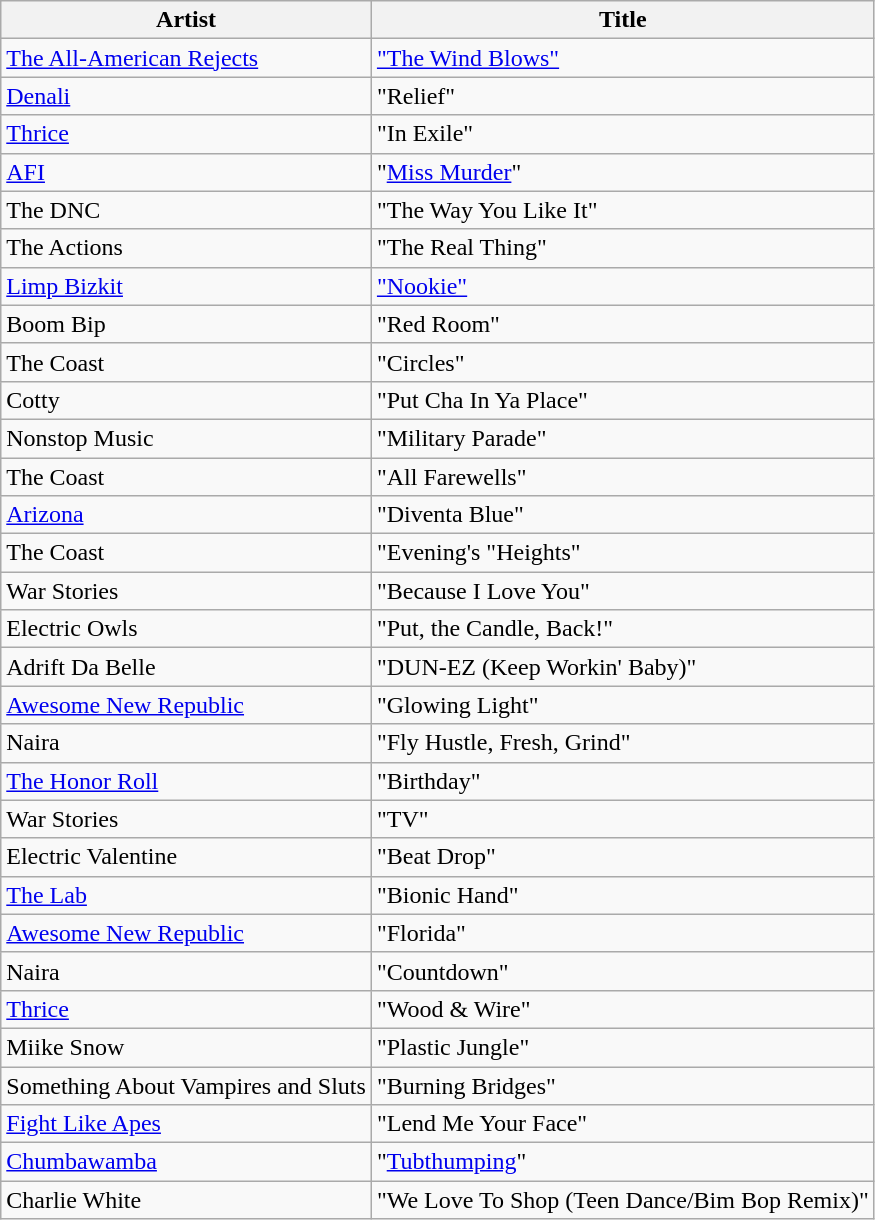<table class="wikitable" border="1">
<tr>
<th>Artist</th>
<th>Title</th>
</tr>
<tr>
<td><a href='#'>The All-American Rejects</a></td>
<td><a href='#'>"The Wind Blows"</a></td>
</tr>
<tr>
<td><a href='#'>Denali</a></td>
<td>"Relief"</td>
</tr>
<tr>
<td><a href='#'>Thrice</a></td>
<td>"In Exile"</td>
</tr>
<tr>
<td><a href='#'>AFI</a></td>
<td>"<a href='#'>Miss Murder</a>"</td>
</tr>
<tr>
<td>The DNC</td>
<td>"The Way You Like It"</td>
</tr>
<tr>
<td>The Actions</td>
<td>"The Real Thing"</td>
</tr>
<tr>
<td><a href='#'>Limp Bizkit</a></td>
<td><a href='#'>"Nookie"</a></td>
</tr>
<tr>
<td>Boom Bip</td>
<td>"Red Room"</td>
</tr>
<tr>
<td>The Coast</td>
<td>"Circles"</td>
</tr>
<tr>
<td>Cotty</td>
<td>"Put Cha In Ya Place"</td>
</tr>
<tr>
<td>Nonstop Music</td>
<td>"Military Parade"</td>
</tr>
<tr>
<td>The Coast</td>
<td>"All Farewells"</td>
</tr>
<tr>
<td><a href='#'>Arizona</a></td>
<td>"Diventa Blue"</td>
</tr>
<tr>
<td>The Coast</td>
<td>"Evening's "Heights"</td>
</tr>
<tr>
<td>War Stories</td>
<td>"Because I Love You"</td>
</tr>
<tr>
<td>Electric Owls</td>
<td>"Put, the Candle, Back!"</td>
</tr>
<tr>
<td>Adrift Da Belle</td>
<td>"DUN-EZ (Keep Workin' Baby)"</td>
</tr>
<tr>
<td><a href='#'>Awesome New Republic</a></td>
<td>"Glowing Light"</td>
</tr>
<tr>
<td>Naira</td>
<td>"Fly Hustle, Fresh, Grind"</td>
</tr>
<tr>
<td><a href='#'>The Honor Roll</a></td>
<td>"Birthday"</td>
</tr>
<tr>
<td>War Stories</td>
<td>"TV"</td>
</tr>
<tr>
<td>Electric Valentine</td>
<td>"Beat Drop"</td>
</tr>
<tr>
<td><a href='#'>The Lab</a></td>
<td>"Bionic Hand"</td>
</tr>
<tr>
<td><a href='#'>Awesome New Republic</a></td>
<td>"Florida"</td>
</tr>
<tr>
<td>Naira</td>
<td>"Countdown"</td>
</tr>
<tr>
<td><a href='#'>Thrice</a></td>
<td>"Wood & Wire"</td>
</tr>
<tr>
<td>Miike Snow</td>
<td>"Plastic Jungle"</td>
</tr>
<tr>
<td>Something About Vampires and Sluts</td>
<td>"Burning Bridges"</td>
</tr>
<tr>
<td><a href='#'>Fight Like Apes</a></td>
<td>"Lend Me Your Face"</td>
</tr>
<tr>
<td><a href='#'>Chumbawamba</a></td>
<td>"<a href='#'>Tubthumping</a>"</td>
</tr>
<tr>
<td>Charlie White</td>
<td>"We Love To Shop (Teen Dance/Bim Bop Remix)"</td>
</tr>
</table>
